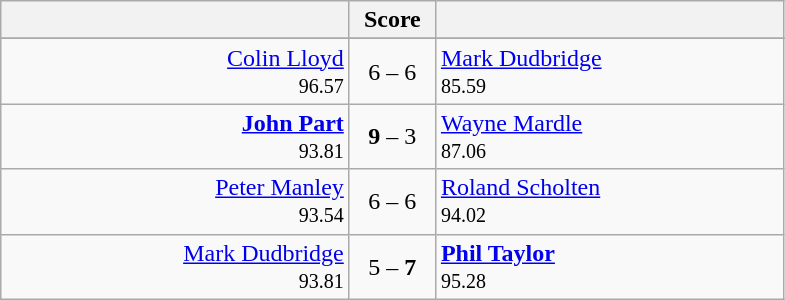<table class=wikitable style="text-align:center">
<tr>
<th width=225></th>
<th width=50>Score</th>
<th width=225></th>
</tr>
<tr align=center>
</tr>
<tr align=left>
<td align=right><a href='#'>Colin Lloyd</a> <br> <small><span>96.57</span></small></td>
<td align=center>6 – 6</td>
<td> <a href='#'>Mark Dudbridge</a><br> <small><span>85.59</span></small></td>
</tr>
<tr align=left>
<td align=right><strong><a href='#'>John Part</a></strong> <br> <small><span>93.81</span></small></td>
<td align=center><strong>9</strong> – 3</td>
<td> <a href='#'>Wayne Mardle</a><br> <small><span>87.06</span></small></td>
</tr>
<tr align=left>
<td align=right><a href='#'>Peter Manley</a> <br> <small><span>93.54</span></small></td>
<td align=center>6 – 6</td>
<td> <a href='#'>Roland Scholten</a><br> <small><span>94.02</span></small></td>
</tr>
<tr align=left>
<td align=right><a href='#'>Mark Dudbridge</a> <br> <small><span>93.81</span></small></td>
<td align=center>5 – <strong>7</strong></td>
<td> <strong><a href='#'>Phil Taylor</a></strong><br> <small><span>95.28</span></small></td>
</tr>
</table>
